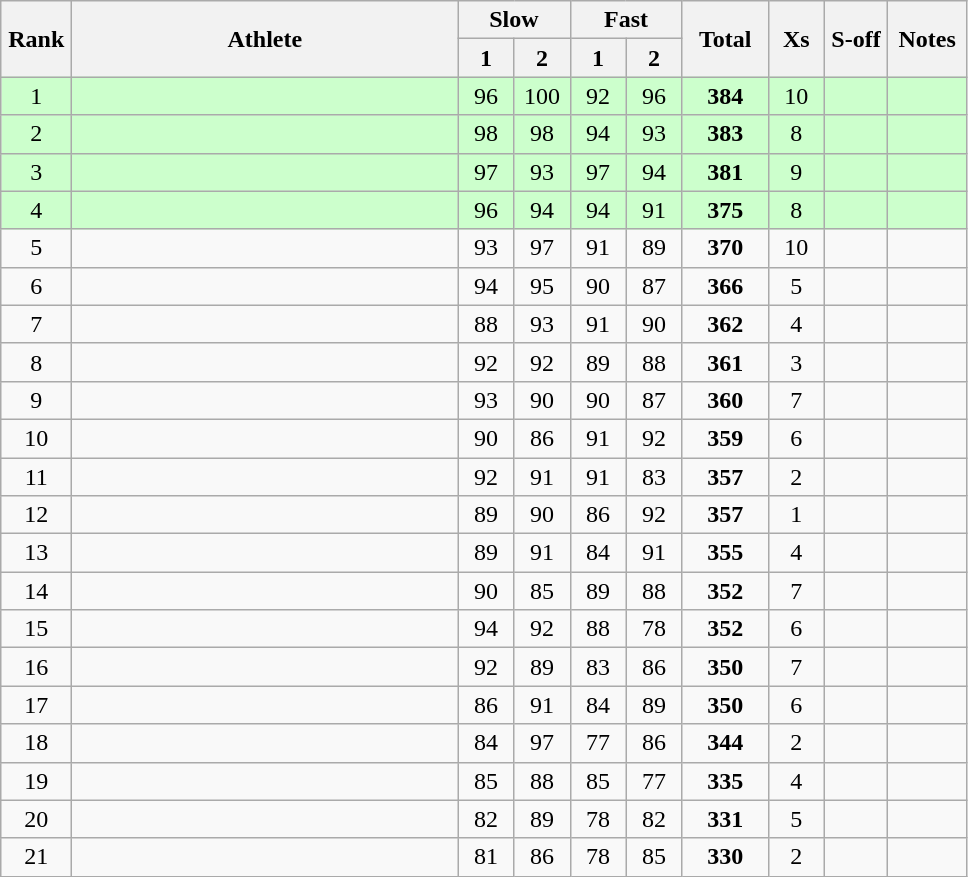<table class="wikitable" style="text-align:center">
<tr>
<th rowspan=2 width=40>Rank</th>
<th rowspan=2 width=250>Athlete</th>
<th colspan=2>Slow</th>
<th colspan=2>Fast</th>
<th rowspan=2 width=50>Total</th>
<th rowspan=2 width=30>Xs</th>
<th rowspan=2 width=35>S-off</th>
<th rowspan=2 width=45>Notes</th>
</tr>
<tr>
<th width=30>1</th>
<th width=30>2</th>
<th width=30>1</th>
<th width=30>2</th>
</tr>
<tr bgcolor=ccffcc>
<td>1</td>
<td align=left></td>
<td>96</td>
<td>100</td>
<td>92</td>
<td>96</td>
<td><strong>384</strong></td>
<td>10</td>
<td></td>
<td></td>
</tr>
<tr bgcolor=ccffcc>
<td>2</td>
<td align=left></td>
<td>98</td>
<td>98</td>
<td>94</td>
<td>93</td>
<td><strong>383</strong></td>
<td>8</td>
<td></td>
<td></td>
</tr>
<tr bgcolor=ccffcc>
<td>3</td>
<td align=left></td>
<td>97</td>
<td>93</td>
<td>97</td>
<td>94</td>
<td><strong>381</strong></td>
<td>9</td>
<td></td>
<td></td>
</tr>
<tr bgcolor=ccffcc>
<td>4</td>
<td align=left></td>
<td>96</td>
<td>94</td>
<td>94</td>
<td>91</td>
<td><strong>375</strong></td>
<td>8</td>
<td></td>
<td></td>
</tr>
<tr>
<td>5</td>
<td align=left></td>
<td>93</td>
<td>97</td>
<td>91</td>
<td>89</td>
<td><strong>370</strong></td>
<td>10</td>
<td></td>
<td></td>
</tr>
<tr>
<td>6</td>
<td align=left></td>
<td>94</td>
<td>95</td>
<td>90</td>
<td>87</td>
<td><strong>366</strong></td>
<td>5</td>
<td></td>
<td></td>
</tr>
<tr>
<td>7</td>
<td align=left></td>
<td>88</td>
<td>93</td>
<td>91</td>
<td>90</td>
<td><strong>362</strong></td>
<td>4</td>
<td></td>
<td></td>
</tr>
<tr>
<td>8</td>
<td align=left></td>
<td>92</td>
<td>92</td>
<td>89</td>
<td>88</td>
<td><strong>361</strong></td>
<td>3</td>
<td></td>
<td></td>
</tr>
<tr>
<td>9</td>
<td align=left></td>
<td>93</td>
<td>90</td>
<td>90</td>
<td>87</td>
<td><strong>360</strong></td>
<td>7</td>
<td></td>
<td></td>
</tr>
<tr>
<td>10</td>
<td align=left></td>
<td>90</td>
<td>86</td>
<td>91</td>
<td>92</td>
<td><strong>359</strong></td>
<td>6</td>
<td></td>
<td></td>
</tr>
<tr>
<td>11</td>
<td align=left></td>
<td>92</td>
<td>91</td>
<td>91</td>
<td>83</td>
<td><strong>357</strong></td>
<td>2</td>
<td></td>
<td></td>
</tr>
<tr>
<td>12</td>
<td align=left></td>
<td>89</td>
<td>90</td>
<td>86</td>
<td>92</td>
<td><strong>357</strong></td>
<td>1</td>
<td></td>
<td></td>
</tr>
<tr>
<td>13</td>
<td align=left></td>
<td>89</td>
<td>91</td>
<td>84</td>
<td>91</td>
<td><strong>355</strong></td>
<td>4</td>
<td></td>
<td></td>
</tr>
<tr>
<td>14</td>
<td align=left></td>
<td>90</td>
<td>85</td>
<td>89</td>
<td>88</td>
<td><strong>352</strong></td>
<td>7</td>
<td></td>
<td></td>
</tr>
<tr>
<td>15</td>
<td align=left></td>
<td>94</td>
<td>92</td>
<td>88</td>
<td>78</td>
<td><strong>352</strong></td>
<td>6</td>
<td></td>
<td></td>
</tr>
<tr>
<td>16</td>
<td align=left></td>
<td>92</td>
<td>89</td>
<td>83</td>
<td>86</td>
<td><strong>350</strong></td>
<td>7</td>
<td></td>
<td></td>
</tr>
<tr>
<td>17</td>
<td align=left></td>
<td>86</td>
<td>91</td>
<td>84</td>
<td>89</td>
<td><strong>350</strong></td>
<td>6</td>
<td></td>
<td></td>
</tr>
<tr>
<td>18</td>
<td align=left></td>
<td>84</td>
<td>97</td>
<td>77</td>
<td>86</td>
<td><strong>344</strong></td>
<td>2</td>
<td></td>
<td></td>
</tr>
<tr>
<td>19</td>
<td align=left></td>
<td>85</td>
<td>88</td>
<td>85</td>
<td>77</td>
<td><strong>335</strong></td>
<td>4</td>
<td></td>
<td></td>
</tr>
<tr>
<td>20</td>
<td align=left></td>
<td>82</td>
<td>89</td>
<td>78</td>
<td>82</td>
<td><strong>331</strong></td>
<td>5</td>
<td></td>
<td></td>
</tr>
<tr>
<td>21</td>
<td align=left></td>
<td>81</td>
<td>86</td>
<td>78</td>
<td>85</td>
<td><strong>330</strong></td>
<td>2</td>
<td></td>
<td></td>
</tr>
</table>
